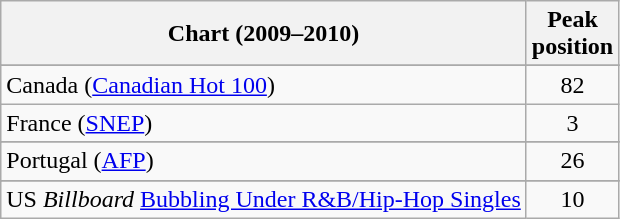<table class="wikitable sortable">
<tr>
<th>Chart (2009–2010)</th>
<th>Peak<br>position</th>
</tr>
<tr>
</tr>
<tr>
<td>Canada (<a href='#'>Canadian Hot 100</a>)</td>
<td align="center">82</td>
</tr>
<tr>
<td>France (<a href='#'>SNEP</a>)</td>
<td align="center">3</td>
</tr>
<tr>
</tr>
<tr>
<td>Portugal (<a href='#'>AFP</a>)</td>
<td align="center">26</td>
</tr>
<tr>
</tr>
<tr>
</tr>
<tr>
<td>US <em>Billboard</em> <a href='#'>Bubbling Under R&B/Hip-Hop Singles</a></td>
<td align="center">10</td>
</tr>
</table>
